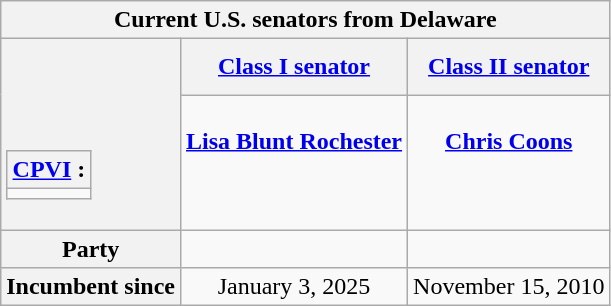<table class="wikitable floatright" style="text-align: center;">
<tr>
<th colspan=3>Current U.S. senators from Delaware</th>
</tr>
<tr>
<th rowspan=2><br><br><br><table class="wikitable">
<tr>
<th><a href='#'>CPVI</a> :</th>
</tr>
<tr>
<td></td>
</tr>
</table>
</th>
<th><a href='#'>Class I senator</a></th>
<th><a href='#'>Class II senator</a></th>
</tr>
<tr style="vertical-align: top;">
<td><br><strong><a href='#'>Lisa Blunt Rochester</a></strong><br><br></td>
<td><br><strong><a href='#'>Chris Coons</a></strong><br><br></td>
</tr>
<tr>
<th>Party</th>
<td></td>
<td></td>
</tr>
<tr>
<th>Incumbent since</th>
<td>January 3, 2025</td>
<td>November 15, 2010</td>
</tr>
</table>
